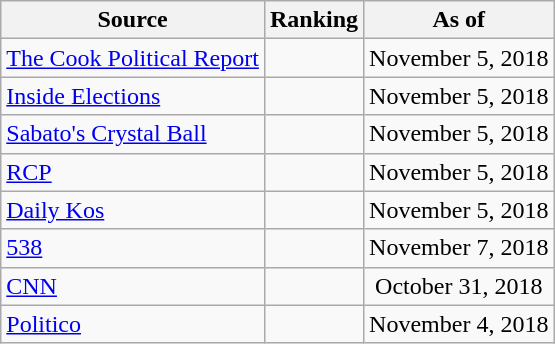<table class="wikitable" style="text-align:center">
<tr>
<th>Source</th>
<th>Ranking</th>
<th>As of</th>
</tr>
<tr>
<td align=left><a href='#'>The Cook Political Report</a></td>
<td></td>
<td>November 5, 2018</td>
</tr>
<tr>
<td align=left><a href='#'>Inside Elections</a></td>
<td></td>
<td>November 5, 2018</td>
</tr>
<tr>
<td align=left><a href='#'>Sabato's Crystal Ball</a></td>
<td></td>
<td>November 5, 2018</td>
</tr>
<tr>
<td align="left"><a href='#'>RCP</a></td>
<td></td>
<td>November 5, 2018</td>
</tr>
<tr>
<td align="left"><a href='#'>Daily Kos</a></td>
<td></td>
<td>November 5, 2018</td>
</tr>
<tr>
<td align="left"><a href='#'>538</a></td>
<td></td>
<td>November 7, 2018</td>
</tr>
<tr>
<td align="left"><a href='#'>CNN</a></td>
<td></td>
<td>October 31, 2018</td>
</tr>
<tr>
<td align="left"><a href='#'>Politico</a></td>
<td></td>
<td>November 4, 2018</td>
</tr>
</table>
